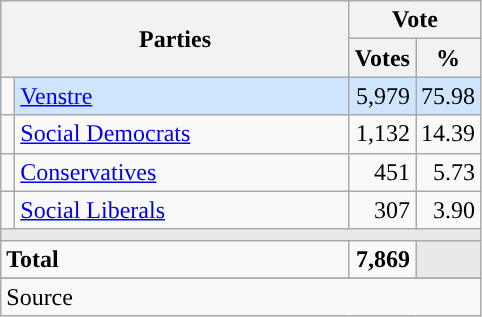<table class="wikitable" style="text-align:right;">
<tr>
<th style="text-align:centre;" rowspan="2" colspan="2" width="225">Parties</th>
<th colspan="3">Vote</th>
</tr>
<tr>
<th width="15">Votes</th>
<th width="15">%</th>
</tr>
<tr>
<td width="2" style="color:inherit;background:"></td>
<td bgcolor=#cfe5fe  align="left"><a href='#'>Venstre</a></td>
<td bgcolor=#cfe5fe>5,979</td>
<td bgcolor=#cfe5fe>75.98</td>
</tr>
<tr>
<td width="2" style="color:inherit;background:"></td>
<td align="left"><a href='#'>Social Democrats</a></td>
<td>1,132</td>
<td>14.39</td>
</tr>
<tr>
<td width="2" style="color:inherit;background:"></td>
<td align="left"><a href='#'>Conservatives</a></td>
<td>451</td>
<td>5.73</td>
</tr>
<tr>
<td width="2" style="color:inherit;background:"></td>
<td align="left"><a href='#'>Social Liberals</a></td>
<td>307</td>
<td>3.90</td>
</tr>
<tr>
<td colspan="7" bgcolor="#E9E9E9"></td>
</tr>
<tr>
<td align="left" colspan="2"><strong>Total</strong></td>
<td><strong>7,869</strong></td>
<td bgcolor="#E9E9E9" colspan="2"></td>
</tr>
<tr>
</tr>
<tr>
<td align="left" colspan="6">Source</td>
</tr>
</table>
